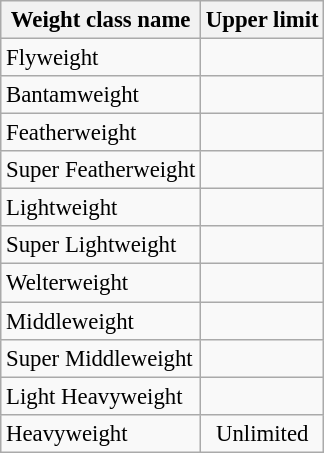<table class="wikitable" style="font-size:95%;">
<tr>
<th>Weight class name</th>
<th>Upper limit</th>
</tr>
<tr>
<td align="left">Flyweight</td>
<td></td>
</tr>
<tr align="center">
<td align="left">Bantamweight</td>
<td></td>
</tr>
<tr align="center">
<td align="left">Featherweight</td>
<td></td>
</tr>
<tr align="center">
<td align="left">Super Featherweight</td>
<td></td>
</tr>
<tr align="center">
<td align="left">Lightweight</td>
<td></td>
</tr>
<tr align="center">
<td align="left">Super Lightweight</td>
<td></td>
</tr>
<tr align="center">
<td align="left">Welterweight</td>
<td></td>
</tr>
<tr align="center">
<td align="left">Middleweight</td>
<td></td>
</tr>
<tr align="center">
<td align="left">Super Middleweight</td>
<td></td>
</tr>
<tr align="center">
<td align="left">Light Heavyweight</td>
<td></td>
</tr>
<tr align="center">
<td align="left">Heavyweight</td>
<td>Unlimited</td>
</tr>
</table>
